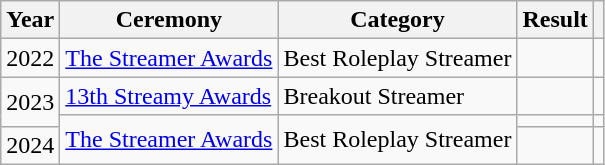<table class="wikitable">
<tr>
<th>Year</th>
<th>Ceremony</th>
<th>Category</th>
<th>Result</th>
<th></th>
</tr>
<tr>
<td>2022</td>
<td><a href='#'>The Streamer Awards</a></td>
<td>Best Roleplay Streamer</td>
<td></td>
<td></td>
</tr>
<tr>
<td rowspan="2">2023</td>
<td><a href='#'>13th Streamy Awards</a></td>
<td>Breakout Streamer</td>
<td></td>
<td></td>
</tr>
<tr>
<td rowspan="2"><a href='#'>The Streamer Awards</a></td>
<td rowspan="2">Best Roleplay Streamer</td>
<td></td>
<td></td>
</tr>
<tr>
<td>2024</td>
<td></td>
<td></td>
</tr>
</table>
